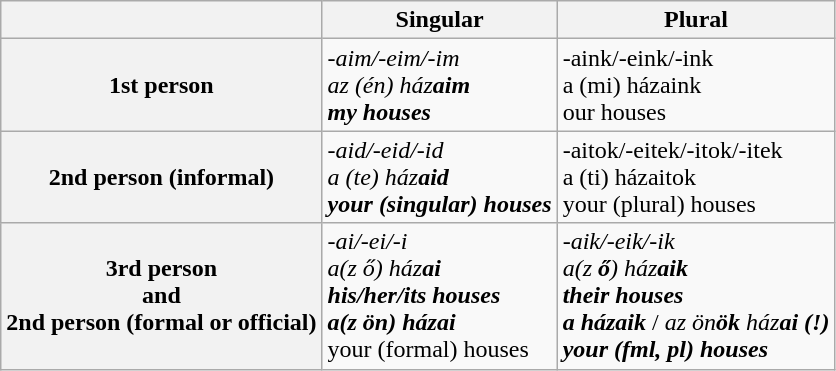<table class="wikitable">
<tr>
<th> </th>
<th>Singular</th>
<th>Plural</th>
</tr>
<tr>
<th>1st person</th>
<td><em>-aim/-eim/-im</em><br><em>az (én) ház<strong>aim<strong><em><br>my houses</td>
<td></em>-aink/-eink/-ink<em><br></em>a (mi) ház</strong>aink</em></strong><br>our houses</td>
</tr>
<tr>
<th>2nd person (informal)</th>
<td><em>-aid/-eid/-id</em><br><em>a (te) ház<strong>aid<strong><em><br>your (singular) houses</td>
<td></em>-aitok/-eitek/-itok/-itek<em><br></em>a (ti) ház</strong>aitok</em></strong><br>your (plural) houses</td>
</tr>
<tr>
<th>3rd person<br>and<br>2nd person (formal or official)</th>
<td><em>-ai/-ei/-i</em><br><em>a(z ő) ház<strong>ai<strong><em><br>his/her/its houses <br></em>a(z ön) ház</strong>ai</em></strong><br>your (formal) houses</td>
<td><em>-aik/-eik/-ik</em><br><em>a(z <strong>ő</strong>) ház<strong>aik<strong><em><br>their houses <br></em>a ház</strong>aik</em></strong> / <em>az ön<strong>ök</strong> ház<strong>ai<strong><em> (!)<br>your (fml, pl) houses</td>
</tr>
</table>
